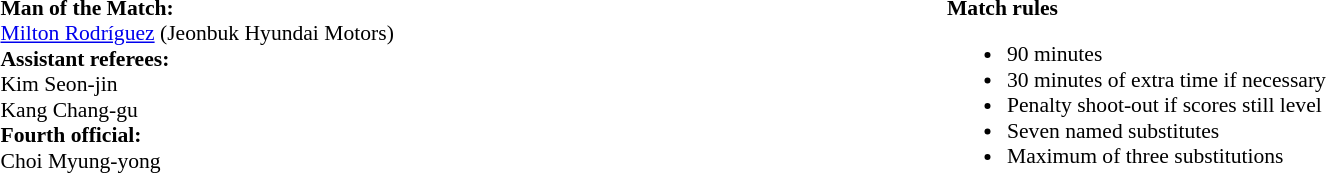<table width=100% style="font-size: 90%">
<tr>
<td width=50% valign=top><br><strong>Man of the Match:</strong><br>
<a href='#'>Milton Rodríguez</a> (Jeonbuk Hyundai Motors)<br><strong>Assistant referees:</strong><br>
Kim Seon-jin<br>
Kang Chang-gu<br>
<strong>Fourth official:</strong><br>
Choi Myung-yong</td>
<td width=50% valign=top><br><strong>Match rules</strong><ul><li>90 minutes</li><li>30 minutes of extra time if necessary</li><li>Penalty shoot-out if scores still level</li><li>Seven named substitutes</li><li>Maximum of three substitutions</li></ul></td>
</tr>
</table>
